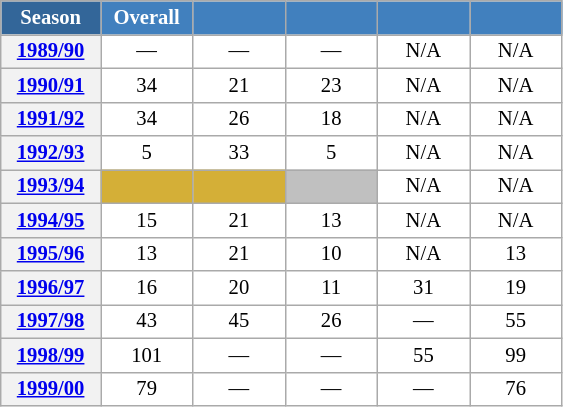<table class="wikitable" style="font-size:86%; text-align:center; border:grey solid 1px; border-collapse:collapse; background:#ffffff;">
<tr>
<th style="background-color:#369; color:white; width:60px;"> Season </th>
<th style="background-color:#4180be; color:white; width:55px;">Overall</th>
<th style="background-color:#4180be; color:white; width:55px;"></th>
<th style="background-color:#4180be; color:white; width:55px;"></th>
<th style="background-color:#4180be; color:white; width:55px;"></th>
<th style="background-color:#4180be; color:white; width:55px;"></th>
</tr>
<tr>
<th scope=row align=center><a href='#'>1989/90</a></th>
<td align=center>—</td>
<td align=center>—</td>
<td align=center>—</td>
<td align=center>N/A</td>
<td align=center>N/A</td>
</tr>
<tr>
<th scope=row align=center><a href='#'>1990/91</a></th>
<td align=center>34</td>
<td align=center>21</td>
<td align=center>23</td>
<td align=center>N/A</td>
<td align=center>N/A</td>
</tr>
<tr>
<th scope=row align=center><a href='#'>1991/92</a></th>
<td align=center>34</td>
<td align=center>26</td>
<td align=center>18</td>
<td align=center>N/A</td>
<td align=center>N/A</td>
</tr>
<tr>
<th scope=row align=center><a href='#'>1992/93</a></th>
<td align=center>5</td>
<td align=center>33</td>
<td align=center>5</td>
<td align=center>N/A</td>
<td align=center>N/A</td>
</tr>
<tr>
<th scope=row align=center><a href='#'>1993/94</a></th>
<td align=center bgcolor=#D4AF37></td>
<td align=center bgcolor=#D4AF37></td>
<td align=center bgcolor=silver></td>
<td align=center>N/A</td>
<td align=center>N/A</td>
</tr>
<tr>
<th scope=row align=center><a href='#'>1994/95</a></th>
<td align=center>15</td>
<td align=center>21</td>
<td align=center>13</td>
<td align=center>N/A</td>
<td align=center>N/A</td>
</tr>
<tr>
<th scope=row align=center><a href='#'>1995/96</a></th>
<td align=center>13</td>
<td align=center>21</td>
<td align=center>10</td>
<td align=center>N/A</td>
<td align=center>13</td>
</tr>
<tr>
<th scope=row align=center><a href='#'>1996/97</a></th>
<td align=center>16</td>
<td align=center>20</td>
<td align=center>11</td>
<td align=center>31</td>
<td align=center>19</td>
</tr>
<tr>
<th scope=row align=center><a href='#'>1997/98</a></th>
<td align=center>43</td>
<td align=center>45</td>
<td align=center>26</td>
<td align=center>—</td>
<td align=center>55</td>
</tr>
<tr>
<th scope=row align=center><a href='#'>1998/99</a></th>
<td align=center>101</td>
<td align=center>—</td>
<td align=center>—</td>
<td align=center>55</td>
<td align=center>99</td>
</tr>
<tr>
<th scope=row align=center><a href='#'>1999/00</a></th>
<td align=center>79</td>
<td align=center>—</td>
<td align=center>—</td>
<td align=center>—</td>
<td align=center>76</td>
</tr>
</table>
